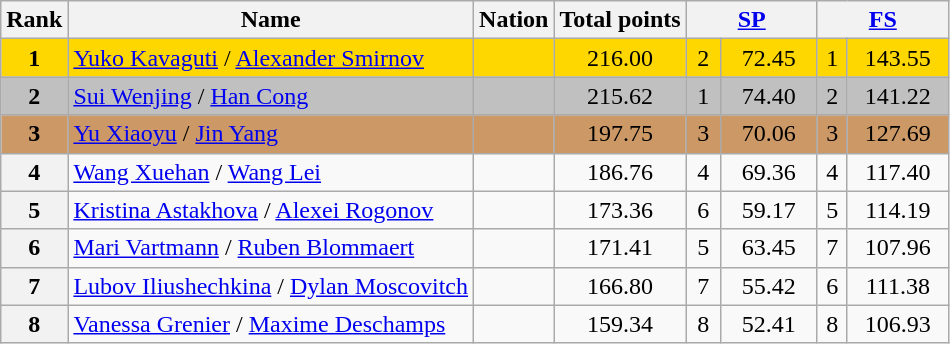<table class="wikitable sortable">
<tr>
<th>Rank</th>
<th>Name</th>
<th>Nation</th>
<th>Total points</th>
<th colspan="2" width="80px"><a href='#'>SP</a></th>
<th colspan="2" width="80px"><a href='#'>FS</a></th>
</tr>
<tr bgcolor="gold">
<td align="center"><strong>1</strong></td>
<td><a href='#'>Yuko Kavaguti</a> / <a href='#'>Alexander Smirnov</a></td>
<td></td>
<td align="center">216.00</td>
<td align="center">2</td>
<td align="center">72.45</td>
<td align="center">1</td>
<td align="center">143.55</td>
</tr>
<tr bgcolor="silver">
<td align="center"><strong>2</strong></td>
<td><a href='#'>Sui Wenjing</a> / <a href='#'>Han Cong</a></td>
<td></td>
<td align="center">215.62</td>
<td align="center">1</td>
<td align="center">74.40</td>
<td align="center">2</td>
<td align="center">141.22</td>
</tr>
<tr bgcolor="cc9966">
<td align="center"><strong>3</strong></td>
<td><a href='#'>Yu Xiaoyu</a> / <a href='#'>Jin Yang</a></td>
<td></td>
<td align="center">197.75</td>
<td align="center">3</td>
<td align="center">70.06</td>
<td align="center">3</td>
<td align="center">127.69</td>
</tr>
<tr>
<th>4</th>
<td><a href='#'>Wang Xuehan</a> / <a href='#'>Wang Lei</a></td>
<td></td>
<td align="center">186.76</td>
<td align="center">4</td>
<td align="center">69.36</td>
<td align="center">4</td>
<td align="center">117.40</td>
</tr>
<tr>
<th>5</th>
<td><a href='#'>Kristina Astakhova</a> / <a href='#'>Alexei Rogonov</a></td>
<td></td>
<td align="center">173.36</td>
<td align="center">6</td>
<td align="center">59.17</td>
<td align="center">5</td>
<td align="center">114.19</td>
</tr>
<tr>
<th>6</th>
<td><a href='#'>Mari Vartmann</a> / <a href='#'>Ruben Blommaert</a></td>
<td></td>
<td align="center">171.41</td>
<td align="center">5</td>
<td align="center">63.45</td>
<td align="center">7</td>
<td align="center">107.96</td>
</tr>
<tr>
<th>7</th>
<td><a href='#'>Lubov Iliushechkina</a> / <a href='#'>Dylan Moscovitch</a></td>
<td></td>
<td align="center">166.80</td>
<td align="center">7</td>
<td align="center">55.42</td>
<td align="center">6</td>
<td align="center">111.38</td>
</tr>
<tr>
<th>8</th>
<td><a href='#'>Vanessa Grenier</a> / <a href='#'>Maxime Deschamps</a></td>
<td></td>
<td align="center">159.34</td>
<td align="center">8</td>
<td align="center">52.41</td>
<td align="center">8</td>
<td align="center">106.93</td>
</tr>
</table>
